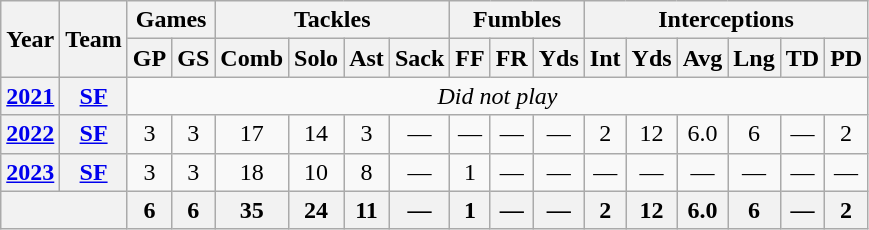<table class=wikitable style="text-align:center;">
<tr>
<th rowspan="2">Year</th>
<th rowspan="2">Team</th>
<th colspan="2">Games</th>
<th colspan="4">Tackles</th>
<th colspan="3">Fumbles</th>
<th colspan="6">Interceptions</th>
</tr>
<tr>
<th>GP</th>
<th>GS</th>
<th>Comb</th>
<th>Solo</th>
<th>Ast</th>
<th>Sack</th>
<th>FF</th>
<th>FR</th>
<th>Yds</th>
<th>Int</th>
<th>Yds</th>
<th>Avg</th>
<th>Lng</th>
<th>TD</th>
<th>PD</th>
</tr>
<tr>
<th><a href='#'>2021</a></th>
<th><a href='#'>SF</a></th>
<td colspan="15"><em>Did not play</em></td>
</tr>
<tr>
<th><a href='#'>2022</a></th>
<th><a href='#'>SF</a></th>
<td>3</td>
<td>3</td>
<td>17</td>
<td>14</td>
<td>3</td>
<td>—</td>
<td>—</td>
<td>—</td>
<td>—</td>
<td>2</td>
<td>12</td>
<td>6.0</td>
<td>6</td>
<td>—</td>
<td>2</td>
</tr>
<tr>
<th><a href='#'>2023</a></th>
<th><a href='#'>SF</a></th>
<td>3</td>
<td>3</td>
<td>18</td>
<td>10</td>
<td>8</td>
<td>—</td>
<td>1</td>
<td>—</td>
<td>—</td>
<td>—</td>
<td>—</td>
<td>—</td>
<td>—</td>
<td>—</td>
<td>—</td>
</tr>
<tr>
<th colspan="2"></th>
<th>6</th>
<th>6</th>
<th>35</th>
<th>24</th>
<th>11</th>
<th>—</th>
<th>1</th>
<th>—</th>
<th>—</th>
<th>2</th>
<th>12</th>
<th>6.0</th>
<th>6</th>
<th>—</th>
<th>2</th>
</tr>
</table>
